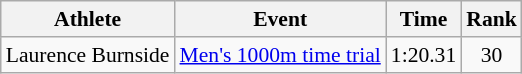<table class=wikitable style="font-size:90%">
<tr>
<th>Athlete</th>
<th>Event</th>
<th>Time</th>
<th>Rank</th>
</tr>
<tr align=center>
<td align=left>Laurence Burnside</td>
<td align=left><a href='#'>Men's 1000m time trial</a></td>
<td>1:20.31</td>
<td>30</td>
</tr>
</table>
